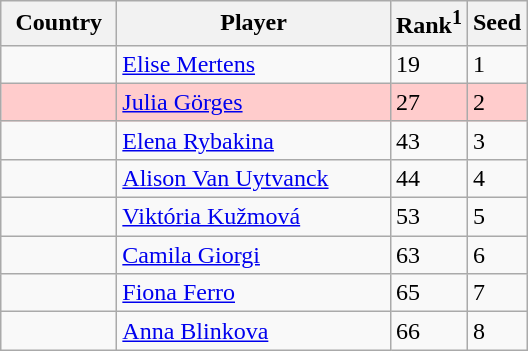<table class="sortable wikitable">
<tr>
<th width="70">Country</th>
<th width="175">Player</th>
<th>Rank<sup>1</sup></th>
<th>Seed</th>
</tr>
<tr>
<td></td>
<td><a href='#'>Elise Mertens</a></td>
<td>19</td>
<td>1</td>
</tr>
<tr style="background:#fcc;">
<td></td>
<td><a href='#'>Julia Görges</a></td>
<td>27</td>
<td>2</td>
</tr>
<tr>
<td></td>
<td><a href='#'>Elena Rybakina</a></td>
<td>43</td>
<td>3</td>
</tr>
<tr>
<td></td>
<td><a href='#'>Alison Van Uytvanck</a></td>
<td>44</td>
<td>4</td>
</tr>
<tr>
<td></td>
<td><a href='#'>Viktória Kužmová</a></td>
<td>53</td>
<td>5</td>
</tr>
<tr>
<td></td>
<td><a href='#'>Camila Giorgi</a></td>
<td>63</td>
<td>6</td>
</tr>
<tr>
<td></td>
<td><a href='#'>Fiona Ferro</a></td>
<td>65</td>
<td>7</td>
</tr>
<tr>
<td></td>
<td><a href='#'>Anna Blinkova</a></td>
<td>66</td>
<td>8</td>
</tr>
</table>
